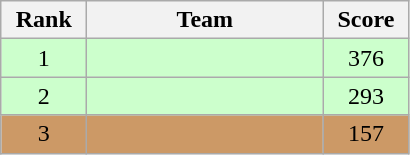<table class="wikitable" style="text-align: center;">
<tr>
<th width=50>Rank</th>
<th width=150>Team</th>
<th width=50>Score</th>
</tr>
<tr bgcolor=#ccffcc>
<td>1</td>
<td style="text-align:left;"></td>
<td>376</td>
</tr>
<tr bgcolor=#ccffcc>
<td>2</td>
<td style="text-align:left;"></td>
<td>293</td>
</tr>
<tr bgcolor=#cc9966>
<td>3</td>
<td style="text-align:left;"></td>
<td>157</td>
</tr>
</table>
